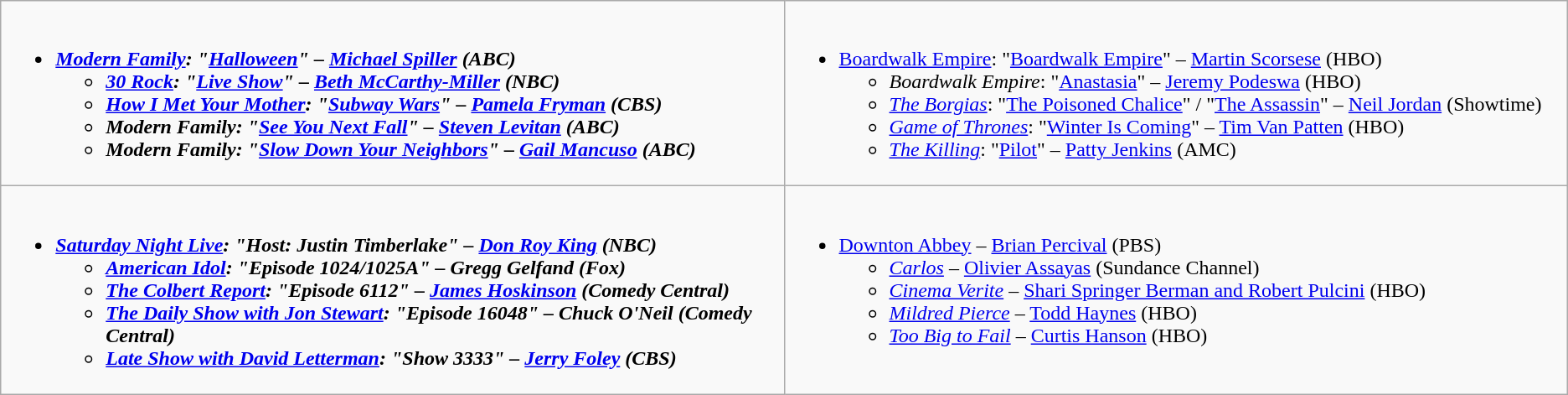<table class="wikitable">
<tr>
<td style="vertical-align:top;" width="50%"><br><ul><li><strong><em><a href='#'>Modern Family</a><em>: "<a href='#'>Halloween</a>" – <a href='#'>Michael Spiller</a> (ABC)<strong><ul><li></em><a href='#'>30 Rock</a><em>: "<a href='#'>Live Show</a>" – <a href='#'>Beth McCarthy-Miller</a> (NBC)</li><li></em><a href='#'>How I Met Your Mother</a><em>: "<a href='#'>Subway Wars</a>" – <a href='#'>Pamela Fryman</a> (CBS)</li><li></em>Modern Family<em>: "<a href='#'>See You Next Fall</a>" – <a href='#'>Steven Levitan</a> (ABC)</li><li></em>Modern Family<em>: "<a href='#'>Slow Down Your Neighbors</a>" – <a href='#'>Gail Mancuso</a> (ABC)</li></ul></li></ul></td>
<td style="vertical-align:top;" width="50%"><br><ul><li></em></strong><a href='#'>Boardwalk Empire</a></em>: "<a href='#'>Boardwalk Empire</a>" – <a href='#'>Martin Scorsese</a> (HBO)</strong><ul><li><em>Boardwalk Empire</em>: "<a href='#'>Anastasia</a>" – <a href='#'>Jeremy Podeswa</a> (HBO)</li><li><em><a href='#'>The Borgias</a></em>: "<a href='#'>The Poisoned Chalice</a>" / "<a href='#'>The Assassin</a>" – <a href='#'>Neil Jordan</a> (Showtime)</li><li><em><a href='#'>Game of Thrones</a></em>: "<a href='#'>Winter Is Coming</a>" – <a href='#'>Tim Van Patten</a> (HBO)</li><li><em><a href='#'>The Killing</a></em>: "<a href='#'>Pilot</a>" – <a href='#'>Patty Jenkins</a> (AMC)</li></ul></li></ul></td>
</tr>
<tr>
<td style="vertical-align:top;" width="50%"><br><ul><li><strong><em><a href='#'>Saturday Night Live</a><em>: "Host: Justin Timberlake" – <a href='#'>Don Roy King</a> (NBC)<strong><ul><li></em><a href='#'>American Idol</a><em>: "Episode 1024/1025A" – Gregg Gelfand (Fox)</li><li></em><a href='#'>The Colbert Report</a><em>: "Episode 6112" – <a href='#'>James Hoskinson</a> (Comedy Central)</li><li></em><a href='#'>The Daily Show with Jon Stewart</a><em>: "Episode 16048" – Chuck O'Neil (Comedy Central)</li><li></em><a href='#'>Late Show with David Letterman</a><em>: "Show 3333" – <a href='#'>Jerry Foley</a> (CBS)</li></ul></li></ul></td>
<td style="vertical-align:top;" width="50%"><br><ul><li></em></strong><a href='#'>Downton Abbey</a></em> – <a href='#'>Brian Percival</a> (PBS)</strong><ul><li><em><a href='#'>Carlos</a></em> – <a href='#'>Olivier Assayas</a> (Sundance Channel)</li><li><em><a href='#'>Cinema Verite</a></em> – <a href='#'>Shari Springer Berman and Robert Pulcini</a> (HBO)</li><li><em><a href='#'>Mildred Pierce</a></em> – <a href='#'>Todd Haynes</a> (HBO)</li><li><em><a href='#'>Too Big to Fail</a></em> – <a href='#'>Curtis Hanson</a> (HBO)</li></ul></li></ul></td>
</tr>
</table>
